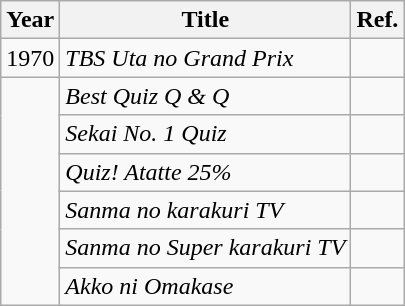<table class="wikitable">
<tr>
<th>Year</th>
<th>Title</th>
<th>Ref.</th>
</tr>
<tr>
<td>1970</td>
<td><em>TBS Uta no Grand Prix</em></td>
<td></td>
</tr>
<tr>
<td rowspan="6"></td>
<td><em>Best Quiz Q & Q</em></td>
<td></td>
</tr>
<tr>
<td><em>Sekai No. 1 Quiz</em></td>
<td></td>
</tr>
<tr>
<td><em>Quiz! Atatte 25%</em></td>
<td></td>
</tr>
<tr>
<td><em>Sanma no karakuri TV</em></td>
<td></td>
</tr>
<tr>
<td><em>Sanma no Super karakuri TV</em></td>
<td></td>
</tr>
<tr>
<td><em>Akko ni Omakase</em></td>
<td></td>
</tr>
</table>
